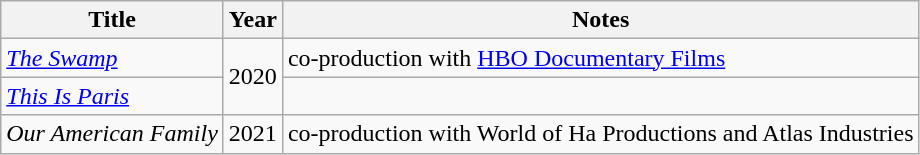<table class="wikitable sortable">
<tr>
<th>Title</th>
<th>Year</th>
<th>Notes</th>
</tr>
<tr>
<td><em><a href='#'>The Swamp</a></em></td>
<td rowspan="2">2020</td>
<td>co-production with <a href='#'>HBO Documentary Films</a></td>
</tr>
<tr>
<td><em><a href='#'>This Is Paris</a></em></td>
<td></td>
</tr>
<tr>
<td><em>Our American Family</td>
<td>2021</td>
<td>co-production with World of Ha Productions and Atlas Industries</td>
</tr>
</table>
